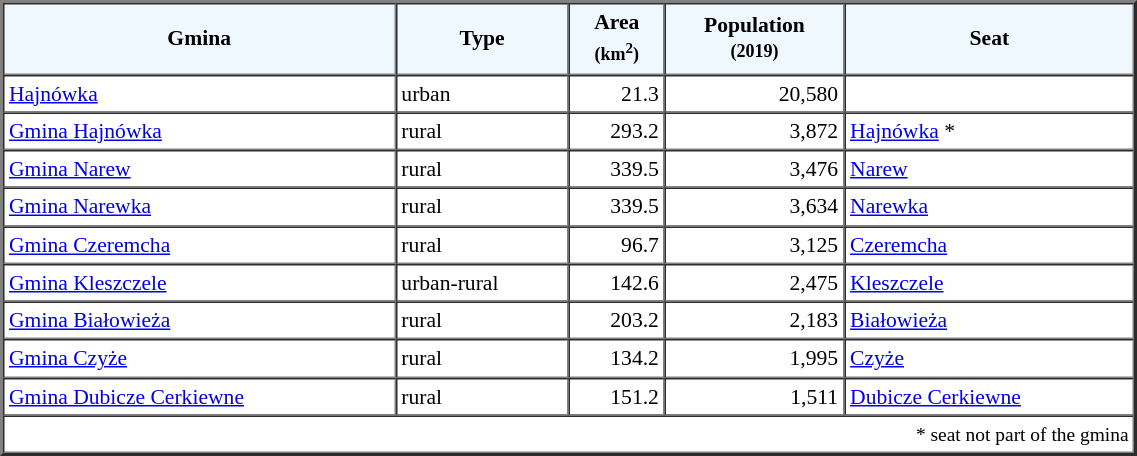<table width="60%" border="2" cellpadding="3" cellspacing="0" style="font-size:90%;line-height:120%;">
<tr bgcolor="F0F8FF">
<td style="text-align:center;"><strong>Gmina</strong></td>
<td style="text-align:center;"><strong>Type</strong></td>
<td style="text-align:center;"><strong>Area<br><small>(km<sup>2</sup>)</small></strong></td>
<td style="text-align:center;"><strong>Population<br><small>(2019)</small></strong></td>
<td style="text-align:center;"><strong>Seat</strong></td>
</tr>
<tr>
<td><a href='#'>Hajnówka</a></td>
<td>urban</td>
<td style="text-align:right;">21.3</td>
<td style="text-align:right;">20,580</td>
<td> </td>
</tr>
<tr>
<td><a href='#'>Gmina Hajnówka</a></td>
<td>rural</td>
<td style="text-align:right;">293.2</td>
<td style="text-align:right;">3,872</td>
<td><a href='#'>Hajnówka</a> *</td>
</tr>
<tr>
<td><a href='#'>Gmina Narew</a></td>
<td>rural</td>
<td style="text-align:right;">339.5</td>
<td style="text-align:right;">3,476</td>
<td><a href='#'>Narew</a></td>
</tr>
<tr>
<td><a href='#'>Gmina Narewka</a></td>
<td>rural</td>
<td style="text-align:right;">339.5</td>
<td style="text-align:right;">3,634</td>
<td><a href='#'>Narewka</a></td>
</tr>
<tr>
<td><a href='#'>Gmina Czeremcha</a></td>
<td>rural</td>
<td style="text-align:right;">96.7</td>
<td style="text-align:right;">3,125</td>
<td><a href='#'>Czeremcha</a></td>
</tr>
<tr>
<td><a href='#'>Gmina Kleszczele</a></td>
<td>urban-rural</td>
<td style="text-align:right;">142.6</td>
<td style="text-align:right;">2,475</td>
<td><a href='#'>Kleszczele</a></td>
</tr>
<tr>
<td><a href='#'>Gmina Białowieża</a></td>
<td>rural</td>
<td style="text-align:right;">203.2</td>
<td style="text-align:right;">2,183</td>
<td><a href='#'>Białowieża</a></td>
</tr>
<tr>
<td><a href='#'>Gmina Czyże</a></td>
<td>rural</td>
<td style="text-align:right;">134.2</td>
<td style="text-align:right;">1,995</td>
<td><a href='#'>Czyże</a></td>
</tr>
<tr>
<td><a href='#'>Gmina Dubicze Cerkiewne</a></td>
<td>rural</td>
<td style="text-align:right;">151.2</td>
<td style="text-align:right;">1,511</td>
<td><a href='#'>Dubicze Cerkiewne</a></td>
</tr>
<tr>
<td colspan=5 style="text-align:right;font-size:90%">* seat not part of the gmina</td>
</tr>
<tr>
</tr>
</table>
